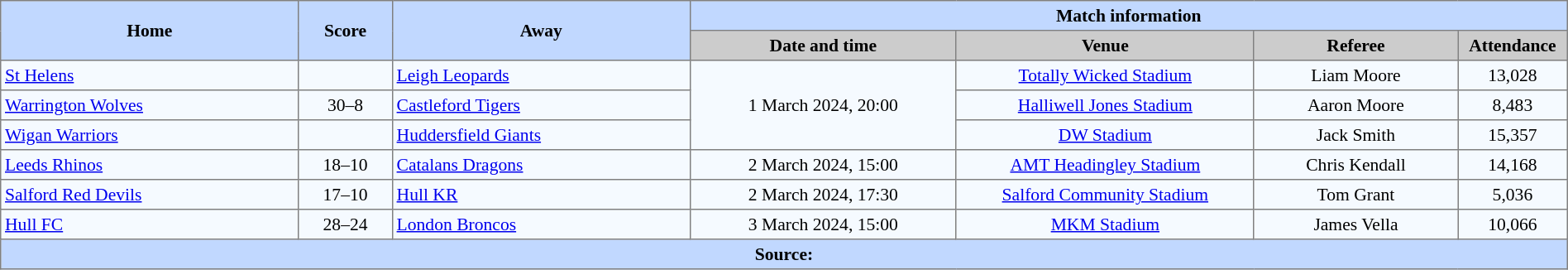<table border=1 style="border-collapse:collapse; font-size:90%; text-align:center;" cellpadding=3 cellspacing=0 width=100%>
<tr style="background:#C1D8ff;">
<th scope="col" rowspan=2 width=19%>Home</th>
<th scope="col" rowspan=2 width=6%>Score</th>
<th scope="col" rowspan=2 width=19%>Away</th>
<th colspan=4>Match information</th>
</tr>
<tr style="background:#CCCCCC;">
<th scope="col" width=17%>Date and time</th>
<th scope="col" width=19%>Venue</th>
<th scope="col" width=13%>Referee</th>
<th scope="col" width=7%>Attendance</th>
</tr>
<tr style="background:#F5FAFF;">
<td style="text-align:left;"> <a href='#'>St Helens</a></td>
<td></td>
<td style="text-align:left;"> <a href='#'>Leigh Leopards</a></td>
<td Rowspan=3>1 March 2024, 20:00</td>
<td><a href='#'>Totally Wicked Stadium</a></td>
<td>Liam Moore</td>
<td>13,028</td>
</tr>
<tr style="background:#F5FAFF;">
<td style="text-align:left;"> <a href='#'>Warrington Wolves</a></td>
<td>30–8</td>
<td style="text-align:left;"> <a href='#'>Castleford Tigers</a></td>
<td><a href='#'>Halliwell Jones Stadium</a></td>
<td>Aaron Moore</td>
<td>8,483</td>
</tr>
<tr style="background:#F5FAFF;">
<td style="text-align:left;"> <a href='#'>Wigan Warriors</a></td>
<td></td>
<td style="text-align:left;"> <a href='#'>Huddersfield Giants</a></td>
<td><a href='#'>DW Stadium</a></td>
<td>Jack Smith</td>
<td>15,357</td>
</tr>
<tr style="background:#F5FAFF;">
<td style="text-align:left;"> <a href='#'>Leeds Rhinos</a></td>
<td>18–10</td>
<td style="text-align:left;"> <a href='#'>Catalans Dragons</a></td>
<td>2 March 2024, 15:00</td>
<td><a href='#'>AMT Headingley Stadium</a></td>
<td>Chris Kendall</td>
<td>14,168</td>
</tr>
<tr style="background:#F5FAFF;">
<td style="text-align:left;"> <a href='#'>Salford Red Devils</a></td>
<td>17–10</td>
<td style="text-align:left;"> <a href='#'>Hull KR</a></td>
<td>2 March 2024, 17:30</td>
<td><a href='#'>Salford Community Stadium</a></td>
<td>Tom Grant</td>
<td>5,036</td>
</tr>
<tr style="background:#F5FAFF;">
<td style="text-align:left;"> <a href='#'>Hull FC</a></td>
<td>28–24</td>
<td style="text-align:left;"> <a href='#'>London Broncos</a></td>
<td>3 March 2024, 15:00</td>
<td><a href='#'>MKM Stadium</a></td>
<td>James Vella</td>
<td>10,066</td>
</tr>
<tr style="background:#c1d8ff;">
<th colspan=7>Source:</th>
</tr>
</table>
